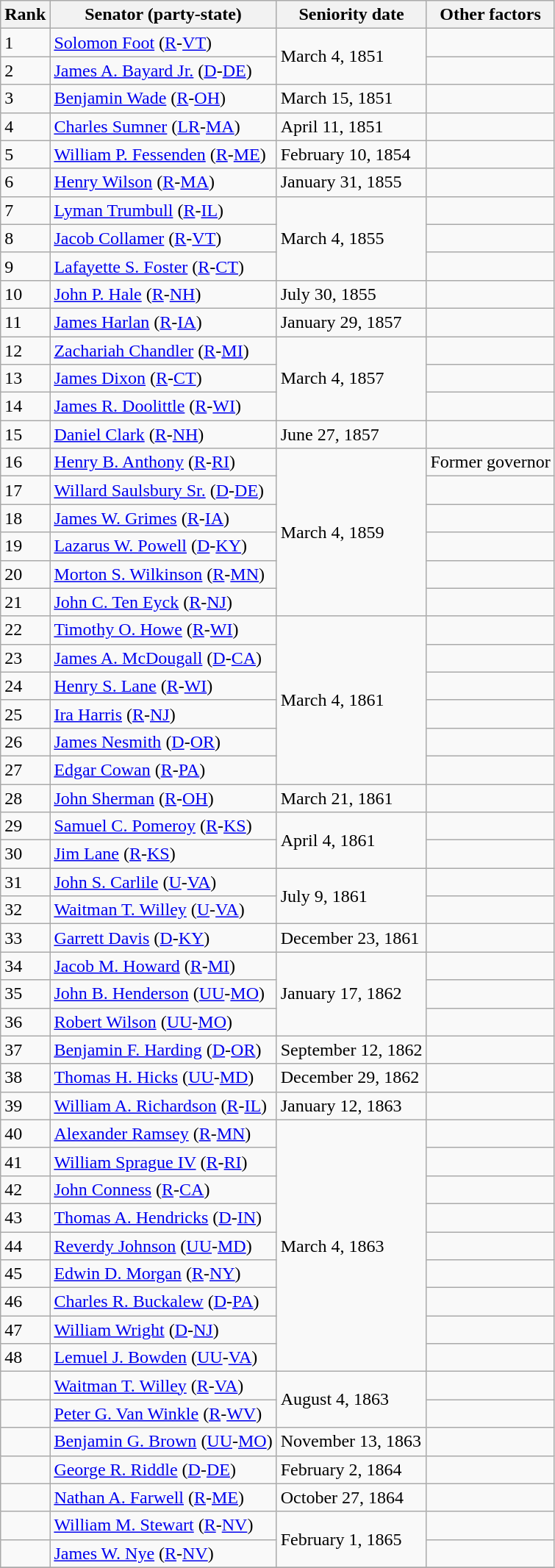<table class=wikitable>
<tr valign=bottom>
<th>Rank</th>
<th>Senator (party-state)</th>
<th>Seniority date</th>
<th>Other factors</th>
</tr>
<tr>
<td>1</td>
<td><a href='#'>Solomon Foot</a> (<a href='#'>R</a>-<a href='#'>VT</a>)</td>
<td rowspan=2>March 4, 1851</td>
<td></td>
</tr>
<tr>
<td>2</td>
<td><a href='#'>James A. Bayard Jr.</a> (<a href='#'>D</a>-<a href='#'>DE</a>)</td>
<td></td>
</tr>
<tr>
<td>3</td>
<td><a href='#'>Benjamin Wade</a> (<a href='#'>R</a>-<a href='#'>OH</a>)</td>
<td>March 15, 1851</td>
<td></td>
</tr>
<tr>
<td>4</td>
<td><a href='#'>Charles Sumner</a> (<a href='#'>LR</a>-<a href='#'>MA</a>)</td>
<td>April 11, 1851</td>
<td></td>
</tr>
<tr>
<td>5</td>
<td><a href='#'>William P. Fessenden</a> (<a href='#'>R</a>-<a href='#'>ME</a>)</td>
<td>February 10, 1854</td>
<td></td>
</tr>
<tr>
<td>6</td>
<td><a href='#'>Henry Wilson</a> (<a href='#'>R</a>-<a href='#'>MA</a>)</td>
<td>January 31, 1855</td>
<td></td>
</tr>
<tr>
<td>7</td>
<td><a href='#'>Lyman Trumbull</a> (<a href='#'>R</a>-<a href='#'>IL</a>)</td>
<td rowspan=3>March 4, 1855</td>
<td></td>
</tr>
<tr>
<td>8</td>
<td><a href='#'>Jacob Collamer</a> (<a href='#'>R</a>-<a href='#'>VT</a>)</td>
<td></td>
</tr>
<tr>
<td>9</td>
<td><a href='#'>Lafayette S. Foster</a> (<a href='#'>R</a>-<a href='#'>CT</a>)</td>
<td></td>
</tr>
<tr>
<td>10</td>
<td><a href='#'>John P. Hale</a> (<a href='#'>R</a>-<a href='#'>NH</a>)</td>
<td>July 30, 1855</td>
<td></td>
</tr>
<tr>
<td>11</td>
<td><a href='#'>James Harlan</a> (<a href='#'>R</a>-<a href='#'>IA</a>)</td>
<td>January 29, 1857</td>
<td></td>
</tr>
<tr>
<td>12</td>
<td><a href='#'>Zachariah Chandler</a> (<a href='#'>R</a>-<a href='#'>MI</a>)</td>
<td rowspan=3>March 4, 1857</td>
<td></td>
</tr>
<tr>
<td>13</td>
<td><a href='#'>James Dixon</a> (<a href='#'>R</a>-<a href='#'>CT</a>)</td>
<td></td>
</tr>
<tr>
<td>14</td>
<td><a href='#'>James R. Doolittle</a> (<a href='#'>R</a>-<a href='#'>WI</a>)</td>
<td></td>
</tr>
<tr>
<td>15</td>
<td><a href='#'>Daniel Clark</a> (<a href='#'>R</a>-<a href='#'>NH</a>)</td>
<td>June 27, 1857</td>
<td></td>
</tr>
<tr>
<td>16</td>
<td><a href='#'>Henry B. Anthony</a> (<a href='#'>R</a>-<a href='#'>RI</a>)</td>
<td rowspan=6>March 4, 1859</td>
<td>Former governor</td>
</tr>
<tr>
<td>17</td>
<td><a href='#'>Willard Saulsbury Sr.</a> (<a href='#'>D</a>-<a href='#'>DE</a>)</td>
<td></td>
</tr>
<tr>
<td>18</td>
<td><a href='#'>James W. Grimes</a> (<a href='#'>R</a>-<a href='#'>IA</a>)</td>
<td></td>
</tr>
<tr>
<td>19</td>
<td><a href='#'>Lazarus W. Powell</a> (<a href='#'>D</a>-<a href='#'>KY</a>)</td>
<td></td>
</tr>
<tr>
<td>20</td>
<td><a href='#'>Morton S. Wilkinson</a> (<a href='#'>R</a>-<a href='#'>MN</a>)</td>
<td></td>
</tr>
<tr>
<td>21</td>
<td><a href='#'>John C. Ten Eyck</a> (<a href='#'>R</a>-<a href='#'>NJ</a>)</td>
<td></td>
</tr>
<tr>
<td>22</td>
<td><a href='#'>Timothy O. Howe</a> (<a href='#'>R</a>-<a href='#'>WI</a>)</td>
<td rowspan=6>March 4, 1861</td>
<td></td>
</tr>
<tr>
<td>23</td>
<td><a href='#'>James A. McDougall</a> (<a href='#'>D</a>-<a href='#'>CA</a>)</td>
<td></td>
</tr>
<tr>
<td>24</td>
<td><a href='#'>Henry S. Lane</a> (<a href='#'>R</a>-<a href='#'>WI</a>)</td>
<td></td>
</tr>
<tr>
<td>25</td>
<td><a href='#'>Ira Harris</a> (<a href='#'>R</a>-<a href='#'>NJ</a>)</td>
<td></td>
</tr>
<tr>
<td>26</td>
<td><a href='#'>James Nesmith</a> (<a href='#'>D</a>-<a href='#'>OR</a>)</td>
<td></td>
</tr>
<tr>
<td>27</td>
<td><a href='#'>Edgar Cowan</a> (<a href='#'>R</a>-<a href='#'>PA</a>)</td>
<td></td>
</tr>
<tr>
<td>28</td>
<td><a href='#'>John Sherman</a> (<a href='#'>R</a>-<a href='#'>OH</a>)</td>
<td>March 21, 1861</td>
<td></td>
</tr>
<tr>
<td>29</td>
<td><a href='#'>Samuel C. Pomeroy</a> (<a href='#'>R</a>-<a href='#'>KS</a>)</td>
<td rowspan=2>April 4, 1861</td>
<td></td>
</tr>
<tr>
<td>30</td>
<td><a href='#'>Jim Lane</a> (<a href='#'>R</a>-<a href='#'>KS</a>)</td>
<td></td>
</tr>
<tr>
<td>31</td>
<td><a href='#'>John S. Carlile</a> (<a href='#'>U</a>-<a href='#'>VA</a>)</td>
<td rowspan=2>July 9, 1861</td>
<td></td>
</tr>
<tr>
<td>32</td>
<td><a href='#'>Waitman T. Willey</a> (<a href='#'>U</a>-<a href='#'>VA</a>)</td>
<td></td>
</tr>
<tr>
<td>33</td>
<td><a href='#'>Garrett Davis</a> (<a href='#'>D</a>-<a href='#'>KY</a>)</td>
<td>December 23, 1861</td>
<td></td>
</tr>
<tr>
<td>34</td>
<td><a href='#'>Jacob M. Howard</a> (<a href='#'>R</a>-<a href='#'>MI</a>)</td>
<td rowspan=3>January 17, 1862</td>
<td></td>
</tr>
<tr>
<td>35</td>
<td><a href='#'>John B. Henderson</a> (<a href='#'>UU</a>-<a href='#'>MO</a>)</td>
<td></td>
</tr>
<tr>
<td>36</td>
<td><a href='#'>Robert Wilson</a> (<a href='#'>UU</a>-<a href='#'>MO</a>)</td>
<td></td>
</tr>
<tr>
<td>37</td>
<td><a href='#'>Benjamin F. Harding</a> (<a href='#'>D</a>-<a href='#'>OR</a>)</td>
<td>September 12, 1862</td>
<td></td>
</tr>
<tr>
<td>38</td>
<td><a href='#'>Thomas H. Hicks</a> (<a href='#'>UU</a>-<a href='#'>MD</a>)</td>
<td>December 29, 1862</td>
<td></td>
</tr>
<tr>
<td>39</td>
<td><a href='#'>William A. Richardson</a> (<a href='#'>R</a>-<a href='#'>IL</a>)</td>
<td>January 12, 1863</td>
<td></td>
</tr>
<tr>
<td>40</td>
<td><a href='#'>Alexander Ramsey</a> (<a href='#'>R</a>-<a href='#'>MN</a>)</td>
<td rowspan=9>March 4, 1863</td>
<td></td>
</tr>
<tr>
<td>41</td>
<td><a href='#'>William Sprague IV</a> (<a href='#'>R</a>-<a href='#'>RI</a>)</td>
<td></td>
</tr>
<tr>
<td>42</td>
<td><a href='#'>John Conness</a> (<a href='#'>R</a>-<a href='#'>CA</a>)</td>
<td></td>
</tr>
<tr>
<td>43</td>
<td><a href='#'>Thomas A. Hendricks</a> (<a href='#'>D</a>-<a href='#'>IN</a>)</td>
<td></td>
</tr>
<tr>
<td>44</td>
<td><a href='#'>Reverdy Johnson</a> (<a href='#'>UU</a>-<a href='#'>MD</a>)</td>
<td></td>
</tr>
<tr>
<td>45</td>
<td><a href='#'>Edwin D. Morgan</a> (<a href='#'>R</a>-<a href='#'>NY</a>)</td>
<td></td>
</tr>
<tr>
<td>46</td>
<td><a href='#'>Charles R. Buckalew</a> (<a href='#'>D</a>-<a href='#'>PA</a>)</td>
<td></td>
</tr>
<tr>
<td>47</td>
<td><a href='#'>William Wright</a> (<a href='#'>D</a>-<a href='#'>NJ</a>)</td>
<td></td>
</tr>
<tr>
<td>48</td>
<td><a href='#'>Lemuel J. Bowden</a> (<a href='#'>UU</a>-<a href='#'>VA</a>)</td>
<td></td>
</tr>
<tr>
<td></td>
<td><a href='#'>Waitman T. Willey</a> (<a href='#'>R</a>-<a href='#'>VA</a>)</td>
<td rowspan=2>August 4, 1863</td>
<td></td>
</tr>
<tr>
<td></td>
<td><a href='#'>Peter G. Van Winkle</a> (<a href='#'>R</a>-<a href='#'>WV</a>)</td>
<td></td>
</tr>
<tr>
<td></td>
<td><a href='#'>Benjamin G. Brown</a> (<a href='#'>UU</a>-<a href='#'>MO</a>)</td>
<td>November 13, 1863</td>
<td></td>
</tr>
<tr>
<td></td>
<td><a href='#'>George R. Riddle</a> (<a href='#'>D</a>-<a href='#'>DE</a>)</td>
<td>February 2, 1864</td>
<td></td>
</tr>
<tr>
<td></td>
<td><a href='#'>Nathan A. Farwell</a> (<a href='#'>R</a>-<a href='#'>ME</a>)</td>
<td>October 27, 1864</td>
<td></td>
</tr>
<tr>
<td></td>
<td><a href='#'>William M. Stewart</a> (<a href='#'>R</a>-<a href='#'>NV</a>)</td>
<td rowspan=2>February 1, 1865</td>
<td></td>
</tr>
<tr>
<td></td>
<td><a href='#'>James W. Nye</a> (<a href='#'>R</a>-<a href='#'>NV</a>)</td>
<td></td>
</tr>
<tr>
</tr>
</table>
